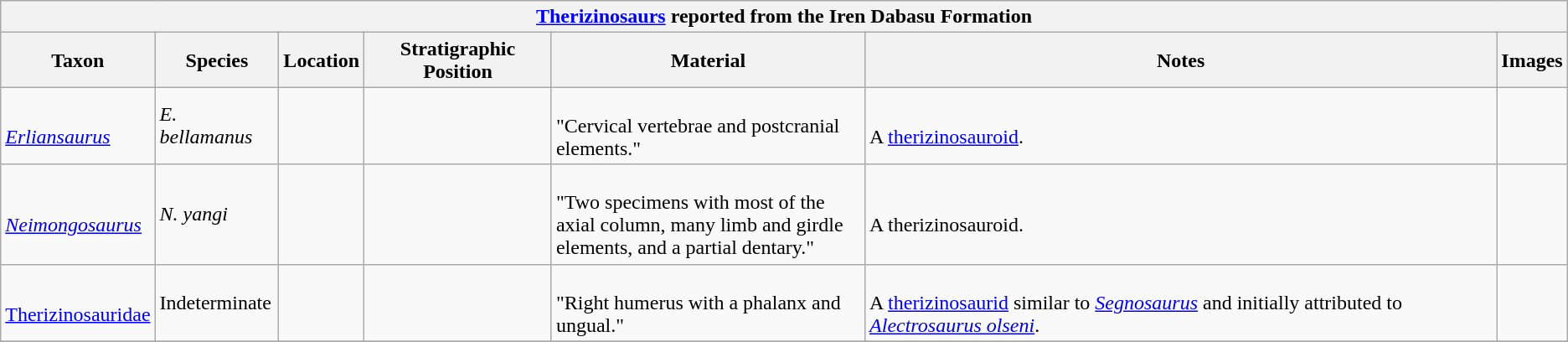<table class="wikitable" align="center">
<tr>
<th colspan="7" align="center"><strong><a href='#'>Therizinosaurs</a></strong> reported from the Iren Dabasu Formation</th>
</tr>
<tr>
<th>Taxon</th>
<th>Species</th>
<th>Location</th>
<th>Stratigraphic Position</th>
<th width="20%">Material</th>
<th>Notes</th>
<th>Images</th>
</tr>
<tr>
<td><br><em><a href='#'>Erliansaurus</a></em></td>
<td><em>E. bellamanus</em></td>
<td></td>
<td></td>
<td><br>"Cervical vertebrae and postcranial elements."</td>
<td><br>A <a href='#'>therizinosauroid</a>.</td>
<td></td>
</tr>
<tr>
<td><br><em><a href='#'>Neimongosaurus</a></em></td>
<td><em>N. yangi</em></td>
<td></td>
<td></td>
<td><br>"Two specimens with most of the axial column, many limb and girdle elements, and a partial dentary."</td>
<td><br>A therizinosauroid.</td>
<td></td>
</tr>
<tr>
<td><br><a href='#'>Therizinosauridae</a></td>
<td>Indeterminate</td>
<td></td>
<td></td>
<td><br>"Right humerus with a phalanx and ungual."</td>
<td><br>A <a href='#'>therizinosaurid</a> similar to <em><a href='#'>Segnosaurus</a></em> and initially attributed to <em><a href='#'>Alectrosaurus olseni</a></em>.</td>
<td></td>
</tr>
<tr>
</tr>
</table>
